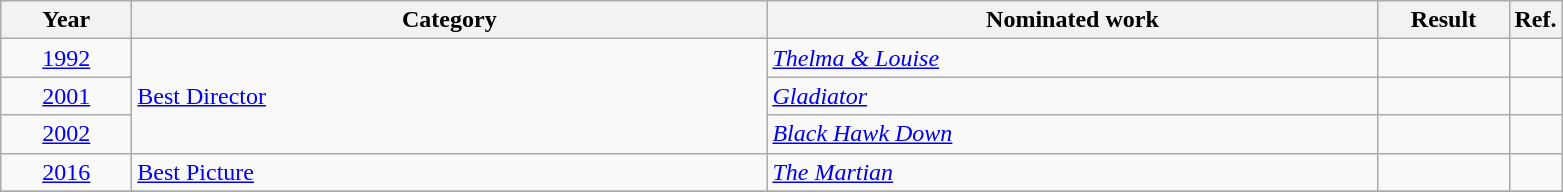<table class=wikitable>
<tr>
<th scope="col" style="width:5em;">Year</th>
<th scope="col" style="width:26em;">Category</th>
<th scope="col" style="width:25em;">Nominated work</th>
<th scope="col" style="width:5em;">Result</th>
<th>Ref.</th>
</tr>
<tr>
<td style="text-align:center;"><a href='#'>1992</a></td>
<td rowspan=3><a href='#'>Best Director</a></td>
<td><em><a href='#'>Thelma & Louise</a></em></td>
<td></td>
<td></td>
</tr>
<tr>
<td style="text-align:center;"><a href='#'>2001</a></td>
<td><em><a href='#'>Gladiator</a></em></td>
<td></td>
<td></td>
</tr>
<tr>
<td style="text-align:center;"><a href='#'>2002</a></td>
<td><em><a href='#'>Black Hawk Down</a></em></td>
<td></td>
<td></td>
</tr>
<tr>
<td style="text-align:center;"><a href='#'>2016</a></td>
<td><a href='#'>Best Picture</a></td>
<td><em><a href='#'>The Martian</a></em></td>
<td></td>
<td></td>
</tr>
<tr>
</tr>
</table>
